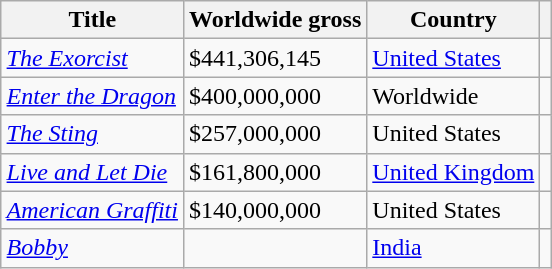<table class="wikitable sortable" style="margin:auto; margin:auto;">
<tr>
<th>Title</th>
<th>Worldwide gross</th>
<th>Country</th>
<th></th>
</tr>
<tr>
<td><em><a href='#'>The Exorcist</a></em></td>
<td>$441,306,145</td>
<td><a href='#'>United States</a></td>
<td></td>
</tr>
<tr>
<td><em><a href='#'>Enter the Dragon</a></em></td>
<td>$400,000,000</td>
<td>Worldwide</td>
<td></td>
</tr>
<tr>
<td><em><a href='#'>The Sting</a></em></td>
<td>$257,000,000</td>
<td>United States</td>
<td></td>
</tr>
<tr>
<td><em><a href='#'>Live and Let Die</a></em></td>
<td>$161,800,000</td>
<td><a href='#'>United Kingdom</a></td>
<td></td>
</tr>
<tr>
<td><em><a href='#'>American Graffiti</a></em></td>
<td>$140,000,000</td>
<td>United States</td>
<td></td>
</tr>
<tr>
<td><em><a href='#'>Bobby</a></em></td>
<td></td>
<td><a href='#'>India</a></td>
<td></td>
</tr>
</table>
